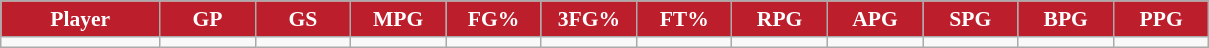<table class="wikitable sortable" style="font-size: 90%">
<tr>
<th style="background:#BC1E2C; color:white" width="10%">Player</th>
<th style="background:#BC1E2C; color:white" width="6%">GP</th>
<th style="background:#BC1E2C; color:white" width="6%">GS</th>
<th style="background:#BC1E2C; color:white" width="6%">MPG</th>
<th style="background:#BC1E2C; color:white" width="6%">FG%</th>
<th style="background:#BC1E2C; color:white" width="6%">3FG%</th>
<th style="background:#BC1E2C; color:white" width="6%">FT%</th>
<th style="background:#BC1E2C; color:white" width="6%">RPG</th>
<th style="background:#BC1E2C; color:white" width="6%">APG</th>
<th style="background:#BC1E2C; color:white" width="6%">SPG</th>
<th style="background:#BC1E2C; color:white" width="6%">BPG</th>
<th style="background:#BC1E2C; color:white" width="6%">PPG</th>
</tr>
<tr>
<td></td>
<td></td>
<td></td>
<td></td>
<td></td>
<td></td>
<td></td>
<td></td>
<td></td>
<td></td>
<td></td>
<td></td>
</tr>
</table>
